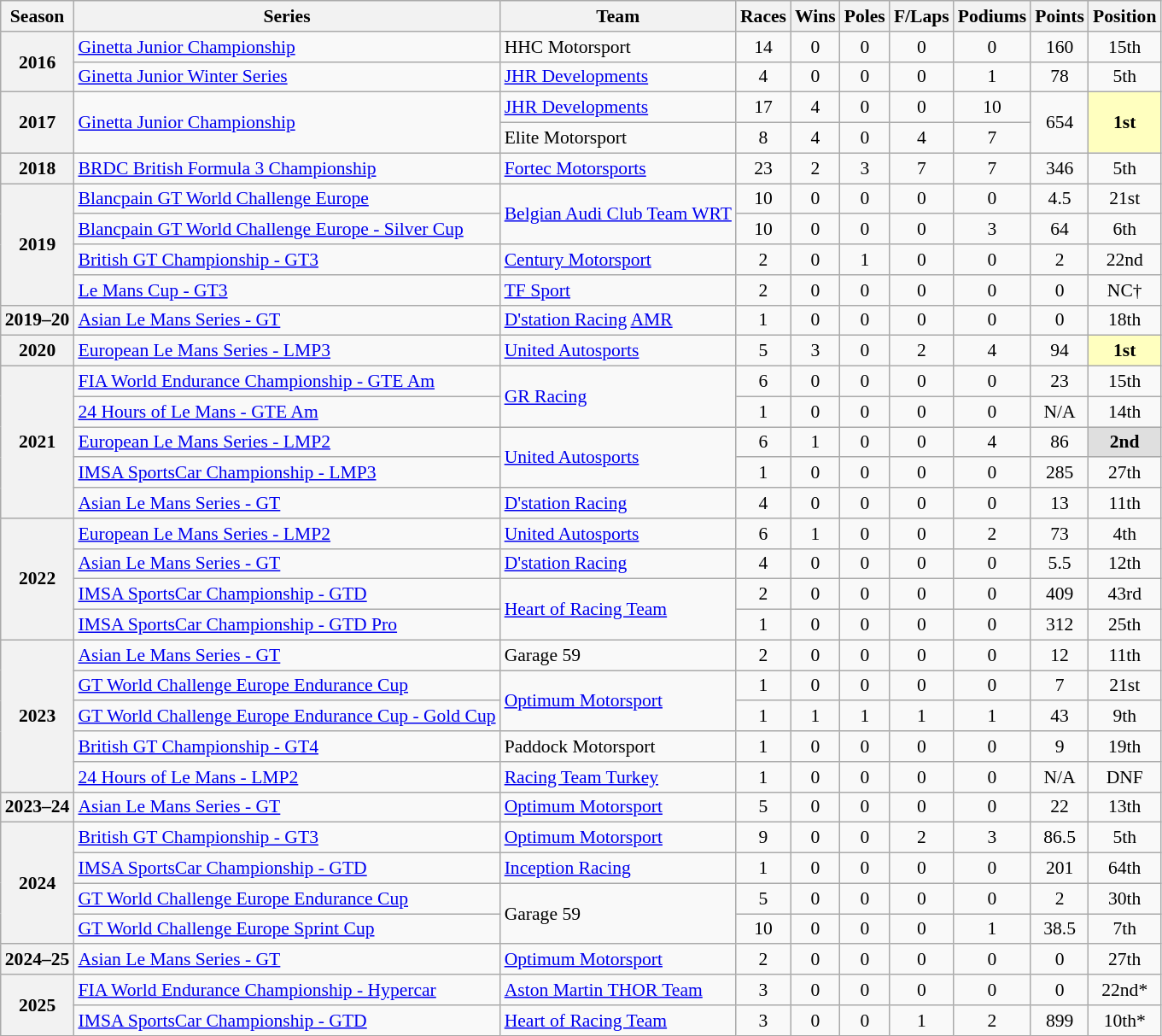<table class="wikitable" style="font-size: 90%; text-align:center">
<tr>
<th>Season</th>
<th>Series</th>
<th>Team</th>
<th>Races</th>
<th>Wins</th>
<th>Poles</th>
<th>F/Laps</th>
<th>Podiums</th>
<th>Points</th>
<th>Position</th>
</tr>
<tr>
<th rowspan=2>2016</th>
<td align=left><a href='#'>Ginetta Junior Championship</a></td>
<td align=left>HHC Motorsport</td>
<td>14</td>
<td>0</td>
<td>0</td>
<td>0</td>
<td>0</td>
<td>160</td>
<td>15th</td>
</tr>
<tr>
<td align=left><a href='#'>Ginetta Junior Winter Series</a></td>
<td align=left><a href='#'>JHR Developments</a></td>
<td>4</td>
<td>0</td>
<td>0</td>
<td>0</td>
<td>1</td>
<td>78</td>
<td>5th</td>
</tr>
<tr>
<th rowspan=2>2017</th>
<td rowspan=2 align=left><a href='#'>Ginetta Junior Championship</a></td>
<td align=left><a href='#'>JHR Developments</a></td>
<td>17</td>
<td>4</td>
<td>0</td>
<td>0</td>
<td>10</td>
<td rowspan=2>654</td>
<td rowspan=2 style="background:#FFFFBF;"><strong>1st</strong></td>
</tr>
<tr>
<td align=left>Elite Motorsport</td>
<td>8</td>
<td>4</td>
<td>0</td>
<td>4</td>
<td>7</td>
</tr>
<tr>
<th>2018</th>
<td align=left><a href='#'>BRDC British Formula 3 Championship</a></td>
<td align=left><a href='#'>Fortec Motorsports</a></td>
<td>23</td>
<td>2</td>
<td>3</td>
<td>7</td>
<td>7</td>
<td>346</td>
<td>5th</td>
</tr>
<tr>
<th rowspan=4>2019</th>
<td align=left><a href='#'>Blancpain GT World Challenge Europe</a></td>
<td rowspan=2 align=left nowrap><a href='#'>Belgian Audi Club Team WRT</a></td>
<td>10</td>
<td>0</td>
<td>0</td>
<td>0</td>
<td>0</td>
<td>4.5</td>
<td>21st</td>
</tr>
<tr>
<td align=left><a href='#'>Blancpain GT World Challenge Europe - Silver Cup</a></td>
<td>10</td>
<td>0</td>
<td>0</td>
<td>0</td>
<td>3</td>
<td>64</td>
<td>6th</td>
</tr>
<tr>
<td align=left><a href='#'>British GT Championship - GT3</a></td>
<td align=left><a href='#'>Century Motorsport</a></td>
<td>2</td>
<td>0</td>
<td>1</td>
<td>0</td>
<td>0</td>
<td>2</td>
<td>22nd</td>
</tr>
<tr>
<td align=left><a href='#'>Le Mans Cup - GT3</a></td>
<td align=left><a href='#'>TF Sport</a></td>
<td>2</td>
<td>0</td>
<td>0</td>
<td>0</td>
<td>0</td>
<td>0</td>
<td>NC†</td>
</tr>
<tr>
<th>2019–20</th>
<td align=left><a href='#'>Asian Le Mans Series - GT</a></td>
<td align=left><a href='#'>D'station Racing</a> <a href='#'>AMR</a></td>
<td>1</td>
<td>0</td>
<td>0</td>
<td>0</td>
<td>0</td>
<td>0</td>
<td>18th</td>
</tr>
<tr>
<th>2020</th>
<td align=left><a href='#'>European Le Mans Series - LMP3</a></td>
<td align=left><a href='#'>United Autosports</a></td>
<td>5</td>
<td>3</td>
<td>0</td>
<td>2</td>
<td>4</td>
<td>94</td>
<td style="background:#FFFFBF;"><strong>1st</strong></td>
</tr>
<tr>
<th rowspan=5>2021</th>
<td align=left><a href='#'>FIA World Endurance Championship - GTE Am</a></td>
<td rowspan=2 align=left><a href='#'>GR Racing</a></td>
<td>6</td>
<td>0</td>
<td>0</td>
<td>0</td>
<td>0</td>
<td>23</td>
<td>15th</td>
</tr>
<tr>
<td align=left><a href='#'>24 Hours of Le Mans - GTE Am</a></td>
<td>1</td>
<td>0</td>
<td>0</td>
<td>0</td>
<td>0</td>
<td>N/A</td>
<td>14th</td>
</tr>
<tr>
<td align=left><a href='#'>European Le Mans Series - LMP2</a></td>
<td rowspan=2 align=left><a href='#'>United Autosports</a></td>
<td>6</td>
<td>1</td>
<td>0</td>
<td>0</td>
<td>4</td>
<td>86</td>
<td style="background:#DFDFDF;"><strong>2nd</strong></td>
</tr>
<tr>
<td align=left><a href='#'>IMSA SportsCar Championship - LMP3</a></td>
<td>1</td>
<td>0</td>
<td>0</td>
<td>0</td>
<td>0</td>
<td>285</td>
<td>27th</td>
</tr>
<tr>
<td align=left><a href='#'>Asian Le Mans Series - GT</a></td>
<td align=left><a href='#'>D'station Racing</a></td>
<td>4</td>
<td>0</td>
<td>0</td>
<td>0</td>
<td>0</td>
<td>13</td>
<td>11th</td>
</tr>
<tr>
<th rowspan="4">2022</th>
<td align=left><a href='#'>European Le Mans Series - LMP2</a></td>
<td align=left><a href='#'>United Autosports</a></td>
<td>6</td>
<td>1</td>
<td>0</td>
<td>0</td>
<td>2</td>
<td>73</td>
<td>4th</td>
</tr>
<tr>
<td align=left><a href='#'>Asian Le Mans Series - GT</a></td>
<td align=left><a href='#'>D'station Racing</a></td>
<td>4</td>
<td>0</td>
<td>0</td>
<td>0</td>
<td>0</td>
<td>5.5</td>
<td>12th</td>
</tr>
<tr>
<td align=left><a href='#'>IMSA SportsCar Championship - GTD</a></td>
<td rowspan="2" align="left"><a href='#'>Heart of Racing Team</a></td>
<td>2</td>
<td>0</td>
<td>0</td>
<td>0</td>
<td>0</td>
<td>409</td>
<td>43rd</td>
</tr>
<tr>
<td align=left><a href='#'>IMSA SportsCar Championship - GTD Pro</a></td>
<td>1</td>
<td>0</td>
<td>0</td>
<td>0</td>
<td>0</td>
<td>312</td>
<td>25th</td>
</tr>
<tr>
<th rowspan="5">2023</th>
<td align=left><a href='#'>Asian Le Mans Series - GT</a></td>
<td align=left>Garage 59</td>
<td>2</td>
<td>0</td>
<td>0</td>
<td>0</td>
<td>0</td>
<td>12</td>
<td>11th</td>
</tr>
<tr>
<td align=left><a href='#'>GT World Challenge Europe Endurance Cup</a></td>
<td align=left rowspan=2><a href='#'>Optimum Motorsport</a></td>
<td>1</td>
<td>0</td>
<td>0</td>
<td>0</td>
<td>0</td>
<td>7</td>
<td>21st</td>
</tr>
<tr>
<td align=left nowrap><a href='#'>GT World Challenge Europe Endurance Cup - Gold Cup</a></td>
<td>1</td>
<td>1</td>
<td>1</td>
<td>1</td>
<td>1</td>
<td>43</td>
<td>9th</td>
</tr>
<tr>
<td align=left><a href='#'>British GT Championship - GT4</a></td>
<td align=left>Paddock Motorsport</td>
<td>1</td>
<td>0</td>
<td>0</td>
<td>0</td>
<td>0</td>
<td>9</td>
<td>19th</td>
</tr>
<tr>
<td align=left><a href='#'>24 Hours of Le Mans - LMP2</a></td>
<td align=left><a href='#'>Racing Team Turkey</a></td>
<td>1</td>
<td>0</td>
<td>0</td>
<td>0</td>
<td>0</td>
<td>N/A</td>
<td>DNF</td>
</tr>
<tr>
<th nowrap>2023–24</th>
<td align=left><a href='#'>Asian Le Mans Series - GT</a></td>
<td align=left><a href='#'>Optimum Motorsport</a></td>
<td>5</td>
<td>0</td>
<td>0</td>
<td>0</td>
<td>0</td>
<td>22</td>
<td>13th</td>
</tr>
<tr>
<th rowspan="4">2024</th>
<td align=left><a href='#'>British GT Championship - GT3</a></td>
<td align=left><a href='#'>Optimum Motorsport</a></td>
<td>9</td>
<td>0</td>
<td>0</td>
<td>2</td>
<td>3</td>
<td>86.5</td>
<td>5th</td>
</tr>
<tr>
<td align=left><a href='#'>IMSA SportsCar Championship - GTD</a></td>
<td align=left><a href='#'>Inception Racing</a></td>
<td>1</td>
<td>0</td>
<td>0</td>
<td>0</td>
<td>0</td>
<td>201</td>
<td>64th</td>
</tr>
<tr>
<td align=left><a href='#'>GT World Challenge Europe Endurance Cup</a></td>
<td rowspan="2" align=left>Garage 59</td>
<td>5</td>
<td>0</td>
<td>0</td>
<td>0</td>
<td>0</td>
<td>2</td>
<td>30th</td>
</tr>
<tr>
<td align=left><a href='#'>GT World Challenge Europe Sprint Cup</a></td>
<td>10</td>
<td>0</td>
<td>0</td>
<td>0</td>
<td>1</td>
<td>38.5</td>
<td>7th</td>
</tr>
<tr>
<th>2024–25</th>
<td align=left><a href='#'>Asian Le Mans Series - GT</a></td>
<td align=left><a href='#'>Optimum Motorsport</a></td>
<td>2</td>
<td>0</td>
<td>0</td>
<td>0</td>
<td>0</td>
<td>0</td>
<td>27th</td>
</tr>
<tr>
<th rowspan=2>2025</th>
<td align=left><a href='#'>FIA World Endurance Championship - Hypercar</a></td>
<td align=left><a href='#'>Aston Martin THOR Team</a></td>
<td>3</td>
<td>0</td>
<td>0</td>
<td>0</td>
<td>0</td>
<td>0</td>
<td>22nd*</td>
</tr>
<tr>
<td align=left><a href='#'>IMSA SportsCar Championship - GTD</a></td>
<td align=left><a href='#'>Heart of Racing Team</a></td>
<td>3</td>
<td>0</td>
<td>0</td>
<td>1</td>
<td>2</td>
<td>899</td>
<td>10th*</td>
</tr>
</table>
